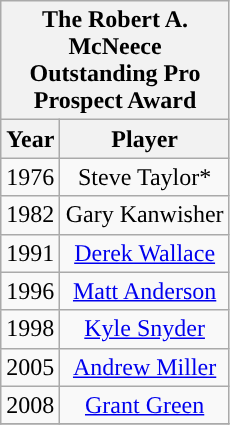<table class="wikitable" style="display: inline-table; margin-right: 20px; text-align:center">
<tr>
<th scope="col" colspan="2" style="width: 145px;">The Robert A. McNeece Outstanding Pro Prospect Award</th>
</tr>
<tr>
<th scope="col">Year</th>
<th scope="col">Player</th>
</tr>
<tr>
<td>1976</td>
<td>Steve Taylor*</td>
</tr>
<tr>
<td>1982</td>
<td>Gary Kanwisher</td>
</tr>
<tr>
<td>1991</td>
<td><a href='#'>Derek Wallace</a></td>
</tr>
<tr>
<td>1996</td>
<td><a href='#'>Matt Anderson</a></td>
</tr>
<tr>
<td>1998</td>
<td><a href='#'>Kyle Snyder</a></td>
</tr>
<tr>
<td>2005</td>
<td><a href='#'>Andrew Miller</a></td>
</tr>
<tr>
<td>2008</td>
<td><a href='#'>Grant Green</a></td>
</tr>
<tr>
</tr>
</table>
